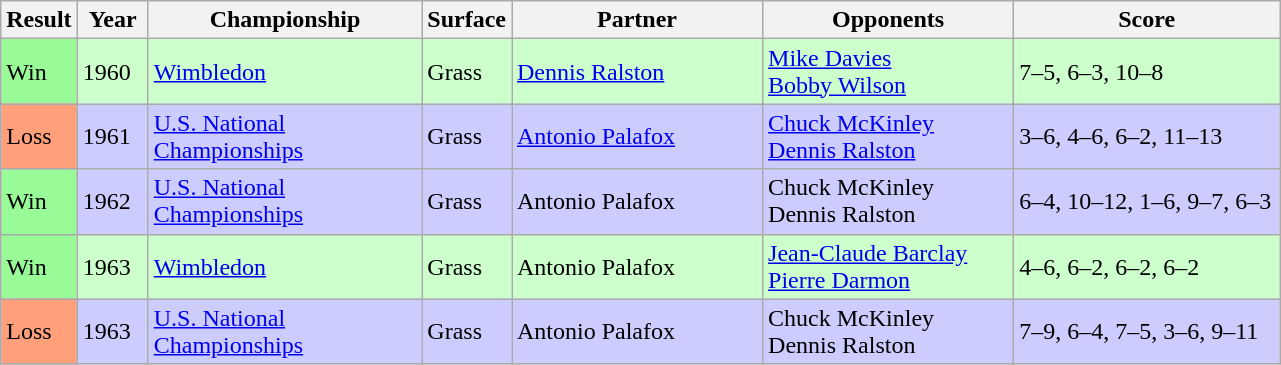<table class="sortable wikitable">
<tr>
<th style="width:40px">Result</th>
<th style="width:40px">Year</th>
<th style="width:175px">Championship</th>
<th style="width:50px">Surface</th>
<th style="width:160px">Partner</th>
<th style="width:160px">Opponents</th>
<th style="width:170px" class="unsortable">Score</th>
</tr>
<tr style="background:#cfc;">
<td style="background:#98fb98;">Win</td>
<td>1960</td>
<td><a href='#'>Wimbledon</a></td>
<td>Grass</td>
<td> <a href='#'>Dennis Ralston</a></td>
<td> <a href='#'>Mike Davies</a> <br>  <a href='#'>Bobby Wilson</a></td>
<td>7–5, 6–3, 10–8</td>
</tr>
<tr style="background:#ccf;">
<td style="background:#ffa07a;">Loss</td>
<td>1961</td>
<td><a href='#'>U.S. National Championships</a></td>
<td>Grass</td>
<td> <a href='#'>Antonio Palafox</a></td>
<td> <a href='#'>Chuck McKinley</a> <br>  <a href='#'>Dennis Ralston</a></td>
<td>3–6, 4–6, 6–2, 11–13</td>
</tr>
<tr style="background:#ccf;">
<td style="background:#98fb98;">Win</td>
<td>1962</td>
<td><a href='#'>U.S. National Championships</a></td>
<td>Grass</td>
<td> Antonio Palafox</td>
<td> Chuck McKinley <br>  Dennis Ralston</td>
<td>6–4, 10–12, 1–6, 9–7, 6–3</td>
</tr>
<tr style="background:#cfc;">
<td style="background:#98fb98;">Win</td>
<td>1963</td>
<td><a href='#'>Wimbledon</a></td>
<td>Grass</td>
<td> Antonio Palafox</td>
<td>  <a href='#'>Jean-Claude Barclay</a> <br>  <a href='#'>Pierre Darmon</a></td>
<td>4–6, 6–2, 6–2, 6–2</td>
</tr>
<tr style="background:#ccf;">
<td style="background:#ffa07a;">Loss</td>
<td>1963</td>
<td><a href='#'>U.S. National Championships</a></td>
<td>Grass</td>
<td> Antonio Palafox</td>
<td> Chuck McKinley <br>  Dennis Ralston</td>
<td>7–9, 6–4, 7–5, 3–6, 9–11</td>
</tr>
</table>
